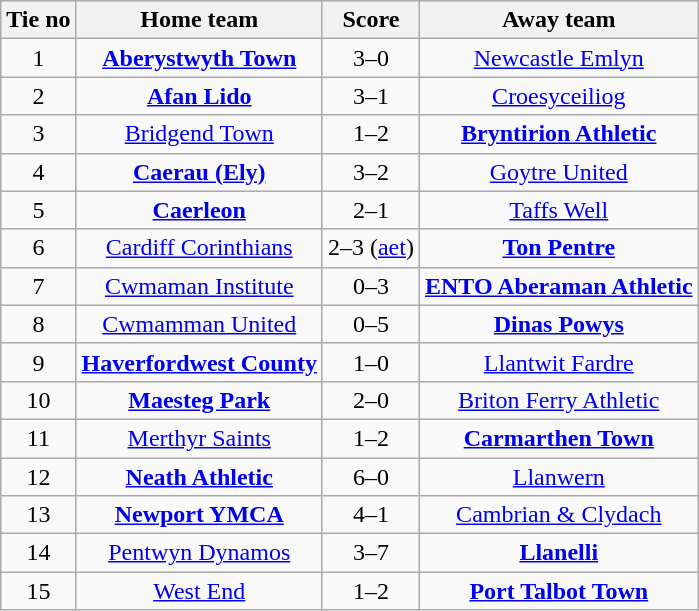<table class="wikitable" style="text-align: center">
<tr>
<th>Tie no</th>
<th>Home team</th>
<th>Score</th>
<th>Away team</th>
</tr>
<tr>
<td>1</td>
<td><strong><a href='#'>Aberystwyth Town</a></strong></td>
<td>3–0</td>
<td><a href='#'>Newcastle Emlyn</a></td>
</tr>
<tr>
<td>2</td>
<td><strong><a href='#'>Afan Lido</a></strong></td>
<td>3–1</td>
<td><a href='#'>Croesyceiliog</a></td>
</tr>
<tr>
<td>3</td>
<td><a href='#'>Bridgend Town</a></td>
<td>1–2</td>
<td><strong><a href='#'>Bryntirion Athletic</a></strong></td>
</tr>
<tr>
<td>4</td>
<td><strong><a href='#'>Caerau (Ely)</a></strong></td>
<td>3–2</td>
<td><a href='#'>Goytre United</a></td>
</tr>
<tr>
<td>5</td>
<td><strong><a href='#'>Caerleon</a></strong></td>
<td>2–1</td>
<td><a href='#'>Taffs Well</a></td>
</tr>
<tr>
<td>6</td>
<td><a href='#'>Cardiff Corinthians</a></td>
<td>2–3 (<a href='#'>aet</a>)</td>
<td><strong><a href='#'>Ton Pentre</a></strong></td>
</tr>
<tr>
<td>7</td>
<td><a href='#'>Cwmaman Institute</a></td>
<td>0–3</td>
<td><strong><a href='#'>ENTO Aberaman Athletic</a></strong></td>
</tr>
<tr>
<td>8</td>
<td><a href='#'>Cwmamman United</a></td>
<td>0–5</td>
<td><strong><a href='#'>Dinas Powys</a></strong></td>
</tr>
<tr>
<td>9</td>
<td><strong><a href='#'>Haverfordwest County</a></strong></td>
<td>1–0</td>
<td><a href='#'>Llantwit Fardre</a></td>
</tr>
<tr>
<td>10</td>
<td><strong><a href='#'>Maesteg Park</a></strong></td>
<td>2–0</td>
<td><a href='#'>Briton Ferry Athletic</a></td>
</tr>
<tr>
<td>11</td>
<td><a href='#'>Merthyr Saints</a></td>
<td>1–2</td>
<td><strong><a href='#'>Carmarthen Town</a></strong></td>
</tr>
<tr>
<td>12</td>
<td><strong><a href='#'>Neath Athletic</a></strong></td>
<td>6–0</td>
<td><a href='#'>Llanwern</a></td>
</tr>
<tr>
<td>13</td>
<td><strong><a href='#'>Newport YMCA</a></strong></td>
<td>4–1</td>
<td><a href='#'>Cambrian & Clydach</a></td>
</tr>
<tr>
<td>14</td>
<td><a href='#'>Pentwyn Dynamos</a></td>
<td>3–7</td>
<td><strong><a href='#'>Llanelli</a></strong></td>
</tr>
<tr>
<td>15</td>
<td><a href='#'>West End</a></td>
<td>1–2</td>
<td><strong><a href='#'>Port Talbot Town</a></strong></td>
</tr>
</table>
